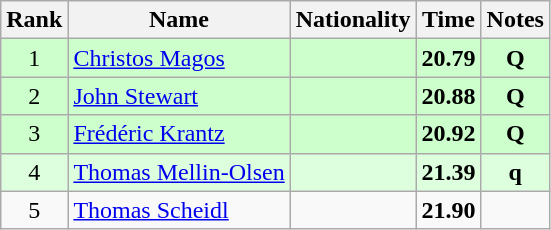<table class="wikitable sortable" style="text-align:center">
<tr>
<th>Rank</th>
<th>Name</th>
<th>Nationality</th>
<th>Time</th>
<th>Notes</th>
</tr>
<tr bgcolor=ccffcc>
<td>1</td>
<td align=left><a href='#'>Christos Magos</a></td>
<td align=left></td>
<td><strong>20.79</strong></td>
<td><strong>Q</strong></td>
</tr>
<tr bgcolor=ccffcc>
<td>2</td>
<td align=left><a href='#'>John Stewart</a></td>
<td align=left></td>
<td><strong>20.88</strong></td>
<td><strong>Q</strong></td>
</tr>
<tr bgcolor=ccffcc>
<td>3</td>
<td align=left><a href='#'>Frédéric Krantz</a></td>
<td align=left></td>
<td><strong>20.92</strong></td>
<td><strong>Q</strong></td>
</tr>
<tr bgcolor=ddffdd>
<td>4</td>
<td align=left><a href='#'>Thomas Mellin-Olsen</a></td>
<td align=left></td>
<td><strong>21.39</strong></td>
<td><strong>q</strong></td>
</tr>
<tr>
<td>5</td>
<td align=left><a href='#'>Thomas Scheidl</a></td>
<td align=left></td>
<td><strong>21.90</strong></td>
<td></td>
</tr>
</table>
